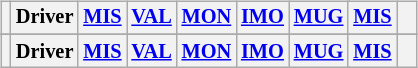<table>
<tr>
<td valign=top><br><table class="wikitable" align="left" style="font-size: 85%; text-align: center;" |>
<tr valign="top">
<th valign=middle></th>
<th valign=middle>Driver</th>
<th colspan="2"><a href='#'>MIS</a></th>
<th colspan="2"><a href='#'>VAL</a></th>
<th colspan="2"><a href='#'>MON</a></th>
<th colspan="2"><a href='#'>IMO</a></th>
<th colspan="2"><a href='#'>MUG</a></th>
<th colspan="2"><a href='#'>MIS</a></th>
<th valign="middle">  </th>
</tr>
<tr>
</tr>
<tr>
</tr>
<tr valign="top">
<th valign=middle></th>
<th valign=middle>Driver</th>
<th colspan="2"><a href='#'>MIS</a></th>
<th colspan="2"><a href='#'>VAL</a></th>
<th colspan="2"><a href='#'>MON</a></th>
<th colspan="2"><a href='#'>IMO</a></th>
<th colspan="2"><a href='#'>MUG</a></th>
<th colspan="2"><a href='#'>MIS</a></th>
<th valign="middle">  </th>
</tr>
</table>
</td>
</tr>
</table>
